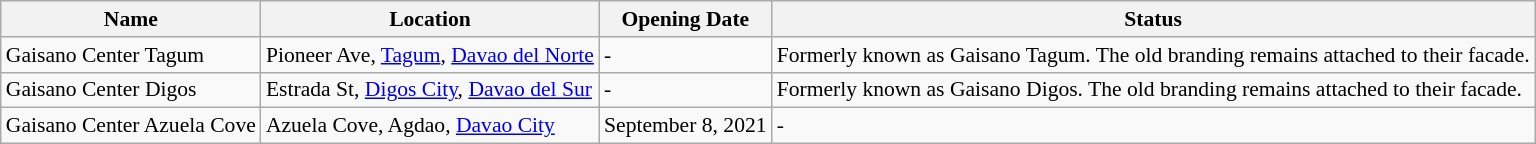<table class="wikitable sortable" style="font-size:90%;">
<tr>
<th>Name</th>
<th>Location</th>
<th>Opening Date</th>
<th>Status</th>
</tr>
<tr>
<td>Gaisano Center Tagum</td>
<td>Pioneer Ave, <a href='#'>Tagum</a>, <a href='#'>Davao del Norte</a></td>
<td>-</td>
<td>Formerly known as Gaisano Tagum. The old branding remains attached to their facade.</td>
</tr>
<tr>
<td>Gaisano Center Digos</td>
<td>Estrada St, <a href='#'>Digos City</a>, <a href='#'>Davao del Sur</a></td>
<td>-</td>
<td>Formerly known as Gaisano Digos. The old branding remains attached to their facade.</td>
</tr>
<tr>
<td>Gaisano Center Azuela Cove</td>
<td>Azuela Cove, Agdao, <a href='#'>Davao City</a></td>
<td>September 8, 2021</td>
<td>-</td>
</tr>
</table>
